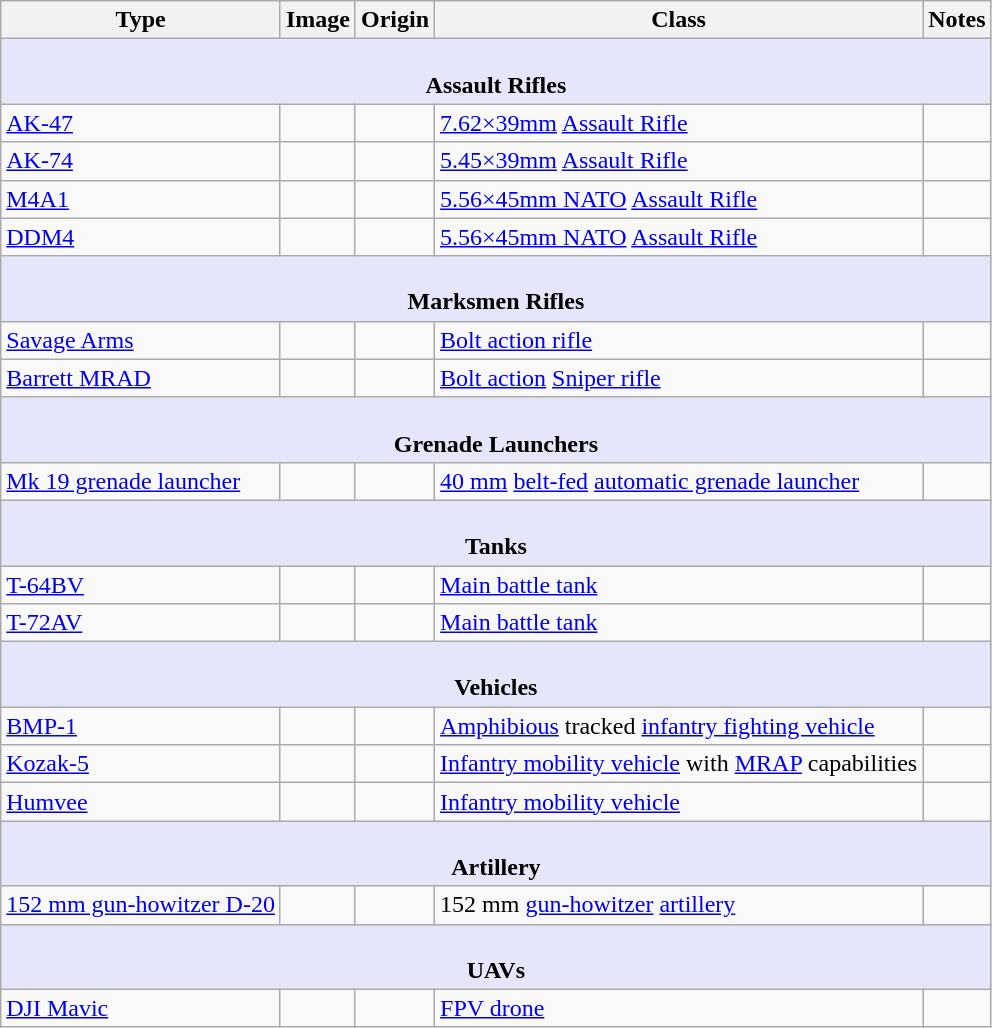<table class="wikitable">
<tr>
<th>Type</th>
<th>Image</th>
<th>Origin</th>
<th>Class</th>
<th>Notes</th>
</tr>
<tr>
<th colspan="6" style="align: center; background: lavender;"><br>Assault Rifles</th>
</tr>
<tr>
<td><a href='#'>AK-47</a></td>
<td></td>
<td></td>
<td><a href='#'>7.62×39mm</a> <a href='#'>Assault Rifle</a></td>
<td></td>
</tr>
<tr>
<td><a href='#'>AK-74</a></td>
<td></td>
<td></td>
<td><a href='#'>5.45×39mm</a> <a href='#'>Assault Rifle</a></td>
<td></td>
</tr>
<tr>
<td><a href='#'>M4A1</a></td>
<td></td>
<td></td>
<td><a href='#'>5.56×45mm NATO</a> <a href='#'>Assault Rifle</a></td>
<td></td>
</tr>
<tr>
<td><a href='#'>DDM4</a></td>
<td></td>
<td></td>
<td><a href='#'>5.56×45mm NATO</a> <a href='#'>Assault Rifle</a></td>
<td></td>
</tr>
<tr>
<th colspan="6" style="align: center; background: lavender;"><br>Marksmen Rifles</th>
</tr>
<tr>
<td><a href='#'>Savage Arms</a></td>
<td></td>
<td></td>
<td><a href='#'>Bolt action rifle</a></td>
<td></td>
</tr>
<tr>
<td><a href='#'>Barrett MRAD</a></td>
<td></td>
<td></td>
<td><a href='#'>Bolt action</a> <a href='#'>Sniper rifle</a></td>
<td></td>
</tr>
<tr>
<th colspan="6" style="align: center; background: lavender;"><br>Grenade Launchers</th>
</tr>
<tr>
<td><a href='#'>Mk 19 grenade launcher</a></td>
<td></td>
<td></td>
<td><a href='#'>40 mm</a> <a href='#'>belt-fed</a> <a href='#'>automatic grenade launcher</a></td>
<td></td>
</tr>
<tr>
<th colspan="6" style="align: center; background: lavender;"><br>Tanks</th>
</tr>
<tr>
<td><a href='#'>T-64BV</a></td>
<td></td>
<td></td>
<td><a href='#'>Main battle tank</a></td>
<td></td>
</tr>
<tr>
<td><a href='#'>T-72AV</a></td>
<td></td>
<td></td>
<td><a href='#'>Main battle tank</a></td>
<td></td>
</tr>
<tr>
<th colspan="6" style="align: center; background: lavender;"><br>Vehicles</th>
</tr>
<tr>
<td><a href='#'>BMP-1</a></td>
<td></td>
<td></td>
<td><a href='#'>Amphibious</a> tracked <a href='#'>infantry fighting vehicle</a></td>
<td></td>
</tr>
<tr>
<td><a href='#'>Kozak-5</a></td>
<td></td>
<td></td>
<td><a href='#'>Infantry mobility vehicle</a> with <a href='#'>MRAP</a> capabilities</td>
<td></td>
</tr>
<tr>
<td><a href='#'>Humvee</a></td>
<td></td>
<td></td>
<td><a href='#'>Infantry mobility vehicle</a></td>
<td></td>
</tr>
<tr>
<th colspan="6" style="align: center; background: lavender;"><br>Artillery</th>
</tr>
<tr>
<td><a href='#'>152 mm gun-howitzer D-20</a></td>
<td></td>
<td></td>
<td>152 mm <a href='#'>gun-howitzer</a> <a href='#'>artillery</a></td>
<td></td>
</tr>
<tr>
<th colspan="6" style="align: center; background: lavender;"><br>UAVs</th>
</tr>
<tr>
<td><a href='#'>DJI Mavic</a></td>
<td></td>
<td></td>
<td><a href='#'>FPV drone</a></td>
<td></td>
</tr>
</table>
